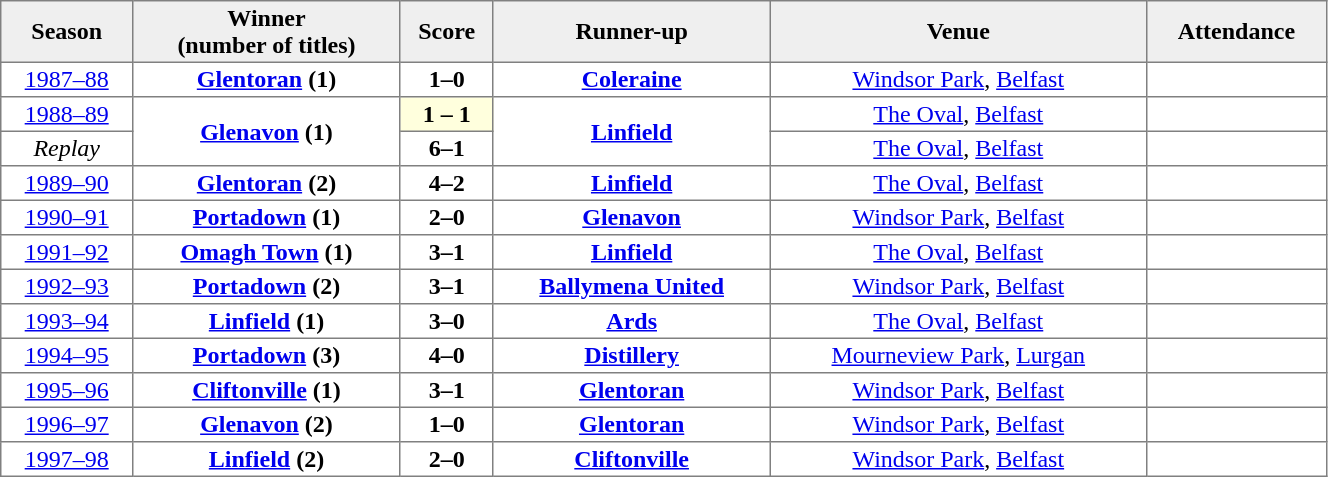<table class="toccolours" border="1" cellpadding="2" style="border-collapse: collapse; text-align: center; width: 70%; margin: 4 left;">
<tr style="background: #efefef;">
<th>Season</th>
<th>Winner<br>(number of titles)</th>
<th>Score</th>
<th>Runner-up</th>
<th>Venue</th>
<th>Attendance</th>
</tr>
<tr align=center>
<td><a href='#'>1987–88</a></td>
<td><strong><a href='#'>Glentoran</a> (1)</strong></td>
<td><strong>1–0</strong></td>
<td><strong><a href='#'>Coleraine</a></strong></td>
<td><a href='#'>Windsor Park</a>, <a href='#'>Belfast</a></td>
<td></td>
</tr>
<tr align=center>
<td><a href='#'>1988–89</a></td>
<td rowspan="2"><strong><a href='#'>Glenavon</a> (1)</strong></td>
<td style="background:#ffffdd;"><strong>1 – 1 </strong></td>
<td rowspan="2"><strong><a href='#'>Linfield</a></strong></td>
<td><a href='#'>The Oval</a>, <a href='#'>Belfast</a></td>
<td></td>
</tr>
<tr align=center>
<td><em>Replay</em></td>
<td><strong>6–1</strong></td>
<td><a href='#'>The Oval</a>, <a href='#'>Belfast</a></td>
<td></td>
</tr>
<tr align=center>
<td><a href='#'>1989–90</a></td>
<td><strong><a href='#'>Glentoran</a> (2)</strong></td>
<td><strong>4–2</strong></td>
<td><strong><a href='#'>Linfield</a></strong></td>
<td><a href='#'>The Oval</a>, <a href='#'>Belfast</a></td>
<td></td>
</tr>
<tr align=center>
<td><a href='#'>1990–91</a></td>
<td><strong><a href='#'>Portadown</a> (1)</strong></td>
<td><strong>2–0</strong></td>
<td><strong><a href='#'>Glenavon</a></strong></td>
<td><a href='#'>Windsor Park</a>, <a href='#'>Belfast</a></td>
<td></td>
</tr>
<tr align=center>
<td><a href='#'>1991–92</a></td>
<td><strong><a href='#'>Omagh Town</a> (1)</strong></td>
<td><strong>3–1</strong></td>
<td><strong><a href='#'>Linfield</a></strong></td>
<td><a href='#'>The Oval</a>, <a href='#'>Belfast</a></td>
<td></td>
</tr>
<tr align=center>
<td><a href='#'>1992–93</a></td>
<td><strong><a href='#'>Portadown</a> (2)</strong></td>
<td><strong>3–1</strong></td>
<td><strong><a href='#'>Ballymena United</a></strong></td>
<td><a href='#'>Windsor Park</a>, <a href='#'>Belfast</a></td>
<td></td>
</tr>
<tr align=center>
<td><a href='#'>1993–94</a></td>
<td><strong><a href='#'>Linfield</a> (1)</strong></td>
<td><strong>3–0</strong></td>
<td><strong><a href='#'>Ards</a></strong></td>
<td><a href='#'>The Oval</a>, <a href='#'>Belfast</a></td>
<td></td>
</tr>
<tr align=center>
<td><a href='#'>1994–95</a></td>
<td><strong><a href='#'>Portadown</a> (3)</strong></td>
<td><strong>4–0</strong></td>
<td><strong><a href='#'>Distillery</a></strong></td>
<td><a href='#'>Mourneview Park</a>, <a href='#'>Lurgan</a></td>
<td></td>
</tr>
<tr align=center>
<td><a href='#'>1995–96</a></td>
<td><strong><a href='#'>Cliftonville</a> (1)</strong></td>
<td><strong>3–1</strong></td>
<td><strong><a href='#'>Glentoran</a></strong></td>
<td><a href='#'>Windsor Park</a>, <a href='#'>Belfast</a></td>
<td></td>
</tr>
<tr align=center>
<td><a href='#'>1996–97</a></td>
<td><strong><a href='#'>Glenavon</a> (2)</strong></td>
<td><strong>1–0</strong></td>
<td><strong><a href='#'>Glentoran</a></strong></td>
<td><a href='#'>Windsor Park</a>, <a href='#'>Belfast</a></td>
<td></td>
</tr>
<tr align=center>
<td><a href='#'>1997–98</a></td>
<td><strong><a href='#'>Linfield</a> (2)</strong></td>
<td><strong>2–0</strong></td>
<td><strong><a href='#'>Cliftonville</a></strong></td>
<td><a href='#'>Windsor Park</a>, <a href='#'>Belfast</a></td>
<td></td>
</tr>
</table>
